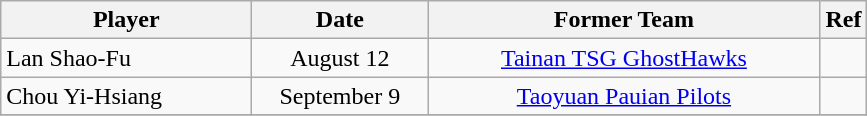<table class="wikitable sortable" style="text-align:left">
<tr>
<th style="width:160px">Player</th>
<th style="width:110px">Date</th>
<th style="width:254px">Former Team</th>
<th class="unsortable">Ref</th>
</tr>
<tr>
<td align="left">Lan Shao-Fu</td>
<td align="center">August 12</td>
<td align="center"><a href='#'>Tainan TSG GhostHawks</a></td>
<td align="center"></td>
</tr>
<tr>
<td align="left">Chou Yi-Hsiang</td>
<td align="center">September 9</td>
<td align="center"><a href='#'>Taoyuan Pauian Pilots</a></td>
<td align="center"></td>
</tr>
<tr>
</tr>
</table>
